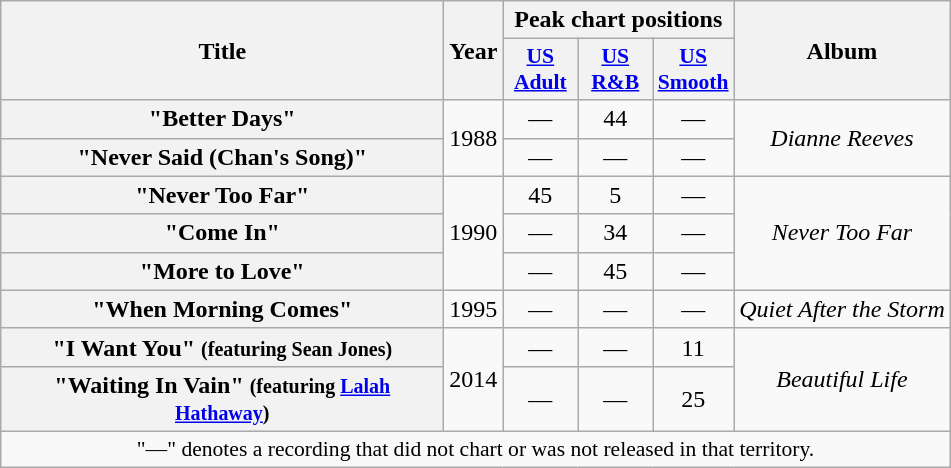<table class="wikitable plainrowheaders" style="text-align:center;">
<tr>
<th rowspan="2" scope="col" style="width:18em;">Title</th>
<th rowspan="2" scope="col">Year</th>
<th colspan="3" scope="col">Peak chart positions</th>
<th rowspan="2" scope="col">Album</th>
</tr>
<tr>
<th scope="col" style="width:3em;font-size:90%;"><a href='#'>US Adult</a><br></th>
<th scope="col" style="width:3em;font-size:90%;"><a href='#'>US R&B</a><br></th>
<th scope="col" style="width:3em;font-size:90%;"><a href='#'>US Smooth</a><br></th>
</tr>
<tr>
<th scope="row">"Better Days"</th>
<td rowspan="2">1988</td>
<td>—</td>
<td>44</td>
<td>—</td>
<td rowspan="2"><em>Dianne Reeves</em></td>
</tr>
<tr>
<th scope="row">"Never Said (Chan's Song)"</th>
<td>—</td>
<td>—</td>
<td>—</td>
</tr>
<tr>
<th scope="row">"Never Too Far"</th>
<td rowspan="3">1990</td>
<td>45</td>
<td>5</td>
<td>—</td>
<td rowspan="3"><em>Never Too Far</em></td>
</tr>
<tr>
<th scope="row">"Come In"</th>
<td>—</td>
<td>34</td>
<td>—</td>
</tr>
<tr>
<th scope="row">"More to Love"</th>
<td>—</td>
<td>45</td>
<td>—</td>
</tr>
<tr>
<th scope="row">"When Morning Comes"</th>
<td>1995</td>
<td>—</td>
<td>—</td>
<td>—</td>
<td><em>Quiet After the Storm</em></td>
</tr>
<tr>
<th scope="row">"I Want You" <small>(featuring Sean Jones)</small></th>
<td rowspan="2">2014</td>
<td>—</td>
<td>—</td>
<td>11</td>
<td rowspan="2"><em>Beautiful Life</em></td>
</tr>
<tr>
<th scope="row">"Waiting In Vain" <small>(featuring <a href='#'>Lalah Hathaway</a>)</small></th>
<td>—</td>
<td>—</td>
<td>25</td>
</tr>
<tr>
<td colspan="6" style="font-size:90%">"—" denotes a recording that did not chart or was not released in that territory.</td>
</tr>
</table>
